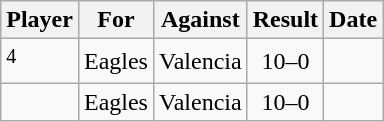<table class="wikitable sorttable">
<tr>
<th>Player</th>
<th>For</th>
<th>Against</th>
<th style="text-align:center">Result</th>
<th>Date</th>
</tr>
<tr>
<td> <sup>4</sup></td>
<td>Eagles</td>
<td>Valencia</td>
<td style="text-align:center;">10–0</td>
<td></td>
</tr>
<tr>
<td> </td>
<td>Eagles</td>
<td>Valencia</td>
<td style="text-align:center;">10–0</td>
<td></td>
</tr>
</table>
